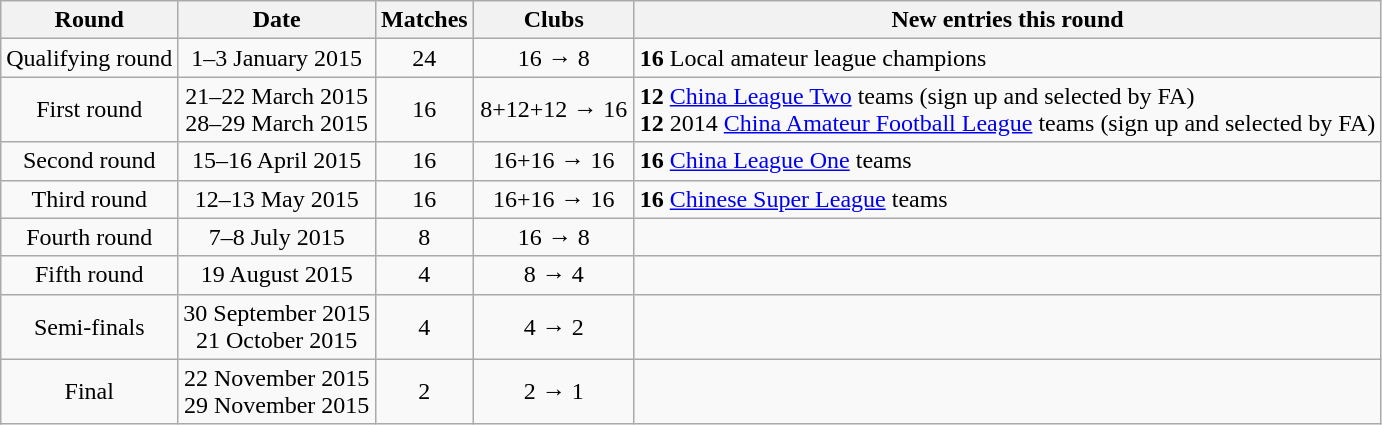<table class="wikitable">
<tr>
<th>Round</th>
<th>Date</th>
<th>Matches</th>
<th width=100>Clubs</th>
<th>New entries this round</th>
</tr>
<tr align=center>
<td>Qualifying round</td>
<td>1–3 January 2015</td>
<td>24</td>
<td>16 → 8</td>
<td align=left><strong>16</strong> Local amateur league champions</td>
</tr>
<tr align=center>
<td>First round</td>
<td>21–22 March 2015 <br> 28–29 March 2015</td>
<td>16</td>
<td>8+12+12 → 16</td>
<td align=left><strong>12</strong> <a href='#'>China League Two</a> teams (sign up and selected by FA)<br> <strong>12</strong> 2014 <a href='#'>China Amateur Football League</a> teams (sign up and selected by FA)</td>
</tr>
<tr align=center>
<td>Second round</td>
<td>15–16 April 2015</td>
<td>16</td>
<td>16+16 → 16</td>
<td align=left><strong>16</strong> <a href='#'>China League One</a> teams</td>
</tr>
<tr align=center>
<td>Third round</td>
<td>12–13 May 2015</td>
<td>16</td>
<td>16+16 → 16</td>
<td align=left><strong>16</strong> <a href='#'>Chinese Super League</a> teams</td>
</tr>
<tr align=center>
<td>Fourth round</td>
<td>7–8 July 2015</td>
<td>8</td>
<td>16 → 8</td>
<td align=left></td>
</tr>
<tr align=center>
<td>Fifth round</td>
<td>19 August 2015</td>
<td>4</td>
<td>8 → 4</td>
<td align=left></td>
</tr>
<tr align=center>
<td>Semi-finals</td>
<td>30 September 2015 <br> 21 October 2015</td>
<td>4</td>
<td>4 → 2</td>
<td align=left></td>
</tr>
<tr align=center>
<td>Final</td>
<td>22 November 2015 <br> 29 November 2015</td>
<td>2</td>
<td>2 → 1</td>
<td align=left></td>
</tr>
</table>
